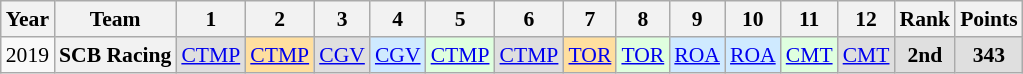<table class="wikitable" style="text-align:center; font-size:90%">
<tr>
<th>Year</th>
<th>Team</th>
<th>1</th>
<th>2</th>
<th>3</th>
<th>4</th>
<th>5</th>
<th>6</th>
<th>7</th>
<th>8</th>
<th>9</th>
<th>10</th>
<th>11</th>
<th>12</th>
<th>Rank</th>
<th>Points</th>
</tr>
<tr>
<td>2019</td>
<th>SCB Racing</th>
<td style="background:#DFDFDF;"><a href='#'>CTMP</a><br></td>
<td style="background:#FFDF9F;"><a href='#'>CTMP</a><br></td>
<td style="background:#DFDFDF;"><a href='#'>CGV</a><br></td>
<td style="background:#CFEAFF;"><a href='#'>CGV</a><br></td>
<td style="background:#DFFFDF;"><a href='#'>CTMP</a><br></td>
<td style="background:#DFDFDF;"><a href='#'>CTMP</a><br></td>
<td style="background:#FFDF9F;"><a href='#'>TOR</a><br></td>
<td style="background:#DFFFDF;"><a href='#'>TOR</a><br></td>
<td style="background:#CFEAFF;"><a href='#'>ROA</a><br></td>
<td style="background:#CFEAFF;"><a href='#'>ROA</a><br></td>
<td style="background:#DFFFDF;"><a href='#'>CMT</a><br></td>
<td style="background:#DFDFDF;"><a href='#'>CMT</a><br></td>
<th style="background:#DFDFDF;">2nd</th>
<th style="background:#DFDFDF;">343</th>
</tr>
</table>
